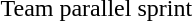<table>
<tr>
<td>Team parallel sprint</td>
<td colspan="2"></td>
<td colspan="2"></td>
<td colspan="2"></td>
</tr>
</table>
